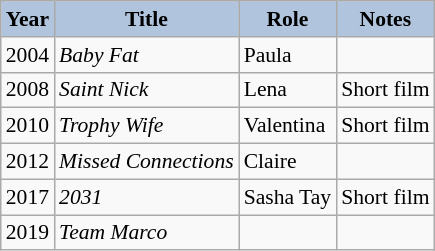<table class="wikitable" style="font-size:90%;">
<tr>
<th style="background:#B0C4DE;">Year</th>
<th style="background:#B0C4DE;">Title</th>
<th style="background:#B0C4DE;">Role</th>
<th style="background:#B0C4DE;">Notes</th>
</tr>
<tr>
<td>2004</td>
<td><em>Baby Fat</em></td>
<td>Paula</td>
<td></td>
</tr>
<tr>
<td rowspan="1">2008</td>
<td><em>Saint Nick</em></td>
<td>Lena</td>
<td>Short film</td>
</tr>
<tr>
<td rowspan="1">2010</td>
<td><em>Trophy Wife</em></td>
<td>Valentina</td>
<td>Short film</td>
</tr>
<tr>
<td rowspan="1">2012</td>
<td><em>Missed Connections</em></td>
<td>Claire</td>
<td></td>
</tr>
<tr>
<td>2017</td>
<td><em>2031</em></td>
<td>Sasha Tay</td>
<td>Short film</td>
</tr>
<tr>
<td>2019</td>
<td><em>Team Marco</em></td>
<td></td>
<td></td>
</tr>
</table>
